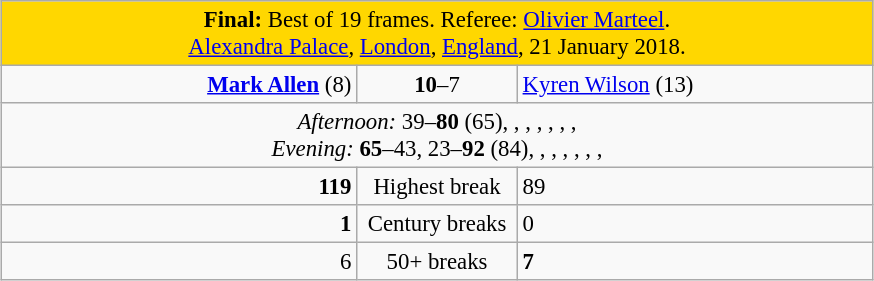<table class="wikitable" style="font-size: 95%; margin: 1em auto 1em auto;">
<tr>
<td colspan="3"  style="text-align:center; background:gold;"><strong>Final:</strong> Best of 19 frames. Referee: <a href='#'>Olivier Marteel</a>.<br><a href='#'>Alexandra Palace</a>, <a href='#'>London</a>, <a href='#'>England</a>, 21 January 2018.</td>
</tr>
<tr>
<td style="width:230px; text-align:right;"><strong><a href='#'>Mark Allen</a></strong> (8)<br></td>
<td style="width:100px; text-align:center;"><strong>10</strong>–7</td>
<td style="width:230px; text-align:left;"><a href='#'>Kyren Wilson</a> (13)<br></td>
</tr>
<tr>
<td colspan="3"  style="text-align:center; font-size:100%;"><em>Afternoon:</em> 39–<strong>80</strong> (65), , , , , , ,  <br><em>Evening:</em> <strong>65</strong>–43, 23–<strong>92</strong> (84), , , , , , , </td>
</tr>
<tr>
<td style="text-align:right;"><strong>119</strong></td>
<td style="text-align:center;">Highest break</td>
<td>89</td>
</tr>
<tr>
<td style="text-align:right;"><strong>1</strong></td>
<td style="text-align:center;">Century breaks</td>
<td>0</td>
</tr>
<tr>
<td style="text-align:right;">6</td>
<td style="text-align:center;">50+ breaks</td>
<td><strong>7</strong></td>
</tr>
</table>
